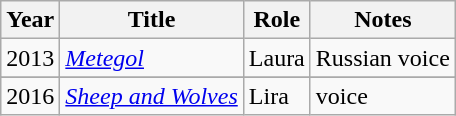<table class="wikitable">
<tr>
<th>Year</th>
<th>Title</th>
<th>Role</th>
<th>Notes</th>
</tr>
<tr>
<td>2013</td>
<td><em><a href='#'>Metegol</a></em></td>
<td>Laura</td>
<td>Russian voice</td>
</tr>
<tr>
</tr>
<tr>
<td>2016</td>
<td><em><a href='#'>Sheep and Wolves</a></em></td>
<td>Lira</td>
<td>voice</td>
</tr>
</table>
